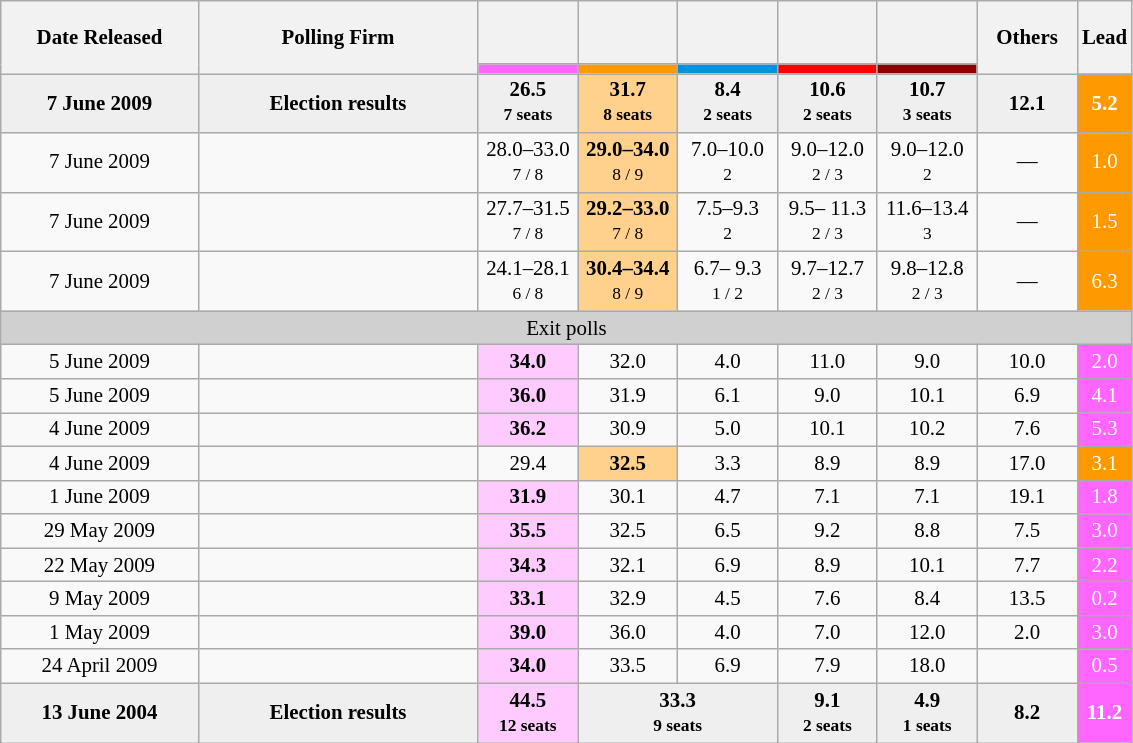<table class="wikitable" style="text-align:center; font-size:87%; line-height:16px;">
<tr style="height:42px;">
<th style="width:125px;" rowspan="2">Date Released</th>
<th style="width:180px;" rowspan="2">Polling Firm</th>
<th style="width:50px;"></th>
<th style="width:50px;"></th>
<th style="width:50px;"></th>
<th style="width:50px;"></th>
<th style="width:50px;"></th>
<th style="width:60px;" rowspan="2">Others</th>
<th style="width:30px;" rowspan="2">Lead</th>
</tr>
<tr>
<th style="color:inherit;background:#FF66FF; width:60px;"></th>
<th style="color:inherit;background:#FF9900; width:60px;"></th>
<th style="color:inherit;background:#0093DD; width:60px;"></th>
<th style="color:inherit;background:red; width:60px;"></th>
<th style="color:inherit;background:darkRed; width:60px;"></th>
</tr>
<tr style="background:#EFEFEF; font-weight:bold;">
<td align="center">7 June 2009</td>
<td align="center">Election results</td>
<td align="center">26.5<br><small>7 seats</small></td>
<td align="center" style="background:#FFD18D">31.7<br><small>8 seats</small></td>
<td align="center">8.4<br><small>2 seats</small></td>
<td align="center">10.6<br><small>2 seats</small></td>
<td align="center">10.7<br><small>3 seats</small></td>
<td align="center">12.1</td>
<td style="background:#FF9900; color:white">5.2</td>
</tr>
<tr>
<td align="center">7 June 2009</td>
<td align="center"></td>
<td align="center">28.0–33.0<br><small>7 / 8 </small></td>
<td align="center" style="background:#FFD18D"><strong>29.0–34.0</strong><br><small>8 / 9 </small></td>
<td align="center">7.0–10.0<br><small>2 </small></td>
<td align="center">9.0–12.0<br><small>2 / 3 </small></td>
<td align="center">9.0–12.0<br><small>2 </small></td>
<td><div>—</div></td>
<td style="background:#FF9900; color:white">1.0</td>
</tr>
<tr>
<td align="center">7 June 2009</td>
<td align="center"></td>
<td align="center">27.7–31.5<br><small>7 / 8 </small></td>
<td align="center" style="background:#FFD18D"><strong>29.2–33.0</strong><br><small>7 / 8 </small></td>
<td align="center">7.5–9.3<br><small>2 </small></td>
<td align="center">9.5– 11.3<br><small>2 / 3 </small></td>
<td align="center">11.6–13.4<br><small>3 </small></td>
<td><div>—</div></td>
<td style="background:#FF9900; color:white">1.5</td>
</tr>
<tr>
<td align="center">7 June 2009</td>
<td align="center"></td>
<td align="center">24.1–28.1<br><small>6 / 8 </small></td>
<td align="center" style="background:#FFD18D"><strong>30.4–34.4</strong><br><small>8 / 9 </small></td>
<td align="center">6.7– 9.3<br><small>1 / 2 </small></td>
<td align="center">9.7–12.7<br><small>2 / 3 </small></td>
<td align="center">9.8–12.8<br><small>2 / 3 </small></td>
<td><div>—</div></td>
<td style="background:#FF9900; color:white">6.3</td>
</tr>
<tr>
<td colspan="10" style="background:#D0D0D0; color:black">Exit polls</td>
</tr>
<tr>
<td align="center">5 June 2009</td>
<td align="center"></td>
<td align="center" style="background:#FFCBFF"><strong>34.0</strong></td>
<td align="center">32.0</td>
<td align="center">4.0</td>
<td align="center">11.0</td>
<td align="center">9.0</td>
<td align="center">10.0</td>
<td style="background:#FF66FF; color:white">2.0</td>
</tr>
<tr>
<td align="center">5 June 2009</td>
<td align="center"></td>
<td align="center" style="background:#FFCBFF"><strong>36.0</strong></td>
<td align="center">31.9</td>
<td align="center">6.1</td>
<td align="center">9.0</td>
<td align="center">10.1</td>
<td align="center">6.9</td>
<td style="background:#FF66FF; color:white">4.1</td>
</tr>
<tr>
<td align="center">4 June 2009</td>
<td align="center"></td>
<td align="center" style="background:#FFCBFF"><strong>36.2</strong></td>
<td align="center">30.9</td>
<td align="center">5.0</td>
<td align="center">10.1</td>
<td align="center">10.2</td>
<td align="center">7.6</td>
<td style="background:#FF66FF; color:white">5.3</td>
</tr>
<tr>
<td align="center">4 June 2009</td>
<td align="center"></td>
<td align="center">29.4</td>
<td align="center" style="background:#FFD18D"><strong>32.5</strong></td>
<td align="center">3.3</td>
<td align="center">8.9</td>
<td align="center">8.9</td>
<td align="center">17.0</td>
<td style="background:#FF9900; color:white">3.1</td>
</tr>
<tr>
<td align="center">1 June 2009</td>
<td align="center"></td>
<td align="center" style="background:#FFCBFF"><strong>31.9</strong></td>
<td align="center">30.1</td>
<td align="center">4.7</td>
<td align="center">7.1</td>
<td align="center">7.1</td>
<td align="center">19.1</td>
<td style="background:#FF66FF; color:white">1.8</td>
</tr>
<tr>
<td align="center">29 May 2009</td>
<td align="center"></td>
<td align="center" style="background:#FFCBFF"><strong>35.5</strong></td>
<td align="center">32.5</td>
<td align="center">6.5</td>
<td align="center">9.2</td>
<td align="center">8.8</td>
<td align="center">7.5</td>
<td style="background:#FF66FF; color:white">3.0</td>
</tr>
<tr>
<td align="center">22 May 2009</td>
<td align="center"></td>
<td align="center" style="background:#FFCBFF"><strong>34.3</strong></td>
<td align="center">32.1</td>
<td align="center">6.9</td>
<td align="center">8.9</td>
<td align="center">10.1</td>
<td align="center">7.7</td>
<td style="background:#FF66FF; color:white">2.2</td>
</tr>
<tr>
<td align="center">9 May 2009</td>
<td align="center"></td>
<td align="center" style="background:#FFCBFF"><strong>33.1</strong></td>
<td align="center">32.9</td>
<td align="center">4.5</td>
<td align="center">7.6</td>
<td align="center">8.4</td>
<td align="center">13.5</td>
<td style="background:#FF66FF; color:white">0.2</td>
</tr>
<tr>
<td align="center">1 May 2009</td>
<td align="center"></td>
<td align="center" style="background:#FFCBFF"><strong>39.0</strong></td>
<td align="center">36.0</td>
<td align="center">4.0</td>
<td align="center">7.0</td>
<td align="center">12.0</td>
<td align="center">2.0</td>
<td style="background:#FF66FF; color:white">3.0</td>
</tr>
<tr>
<td align="center">24 April 2009</td>
<td align="center"></td>
<td align="center" style="background:#FFCBFF"><strong>34.0</strong></td>
<td align="center">33.5</td>
<td align="center">6.9</td>
<td align="center">7.9</td>
<td align="center">18.0</td>
<td></td>
<td style="background:#FF66FF; color:white">0.5</td>
</tr>
<tr style="background:#EFEFEF; font-weight:bold;">
<td align="center">13 June 2004</td>
<td align="center">Election results</td>
<td align="center" style="background:#FFCBFF">44.5<br><small>12 seats</small></td>
<td colspan="2" align="center">33.3<br><small>9 seats</small></td>
<td align="center">9.1<br><small>2 seats</small></td>
<td align="center">4.9<br><small>1 seats</small></td>
<td align="center">8.2</td>
<td style="background:#FF66FF; color:white">11.2</td>
</tr>
</table>
